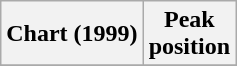<table class="wikitable sortable plainrowheaders" style="text-align:center">
<tr>
<th>Chart (1999)</th>
<th>Peak<br>position</th>
</tr>
<tr>
</tr>
</table>
